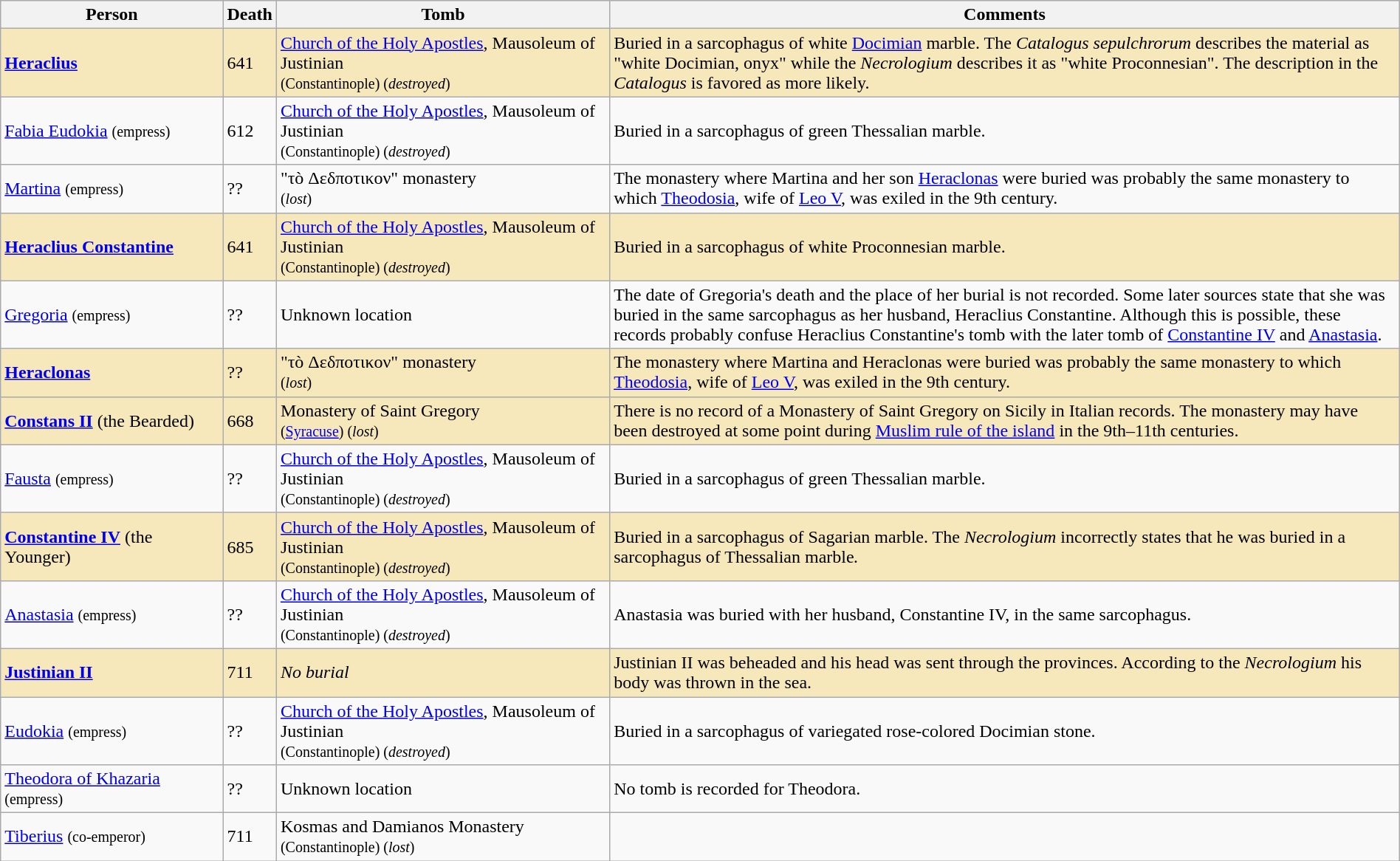<table class="wikitable plainrowheaders" style="width:100%;">
<tr>
<th scope="col" width="16%">Person</th>
<th scope="col" width="3%">Death</th>
<th scope="col" width="24%">Tomb</th>
<th scope="col" width="57%">Comments</th>
</tr>
<tr style="background:#f7e8bc;">
<td><strong><a href='#'>Heraclius</a></strong></td>
<td>641</td>
<td><a href='#'>Church of the Holy Apostles</a>, Mausoleum of Justinian<br><small>(Constantinople) (<em>destroyed</em>)</small></td>
<td>Buried in a sarcophagus of white <a href='#'>Docimian</a> marble.<em></em> The <em>Catalogus sepulchrorum</em> describes the material as "white Docimian, onyx" while the <em>Necrologium</em> describes it as "white Proconnesian". The description in the <em>Catalogus</em> is favored as more likely.<em></em></td>
</tr>
<tr>
<td><a href='#'>Fabia Eudokia</a> <small>(empress)</small></td>
<td>612</td>
<td><a href='#'>Church of the Holy Apostles</a>, Mausoleum of Justinian<br><small>(Constantinople) (<em>destroyed</em>)</small></td>
<td>Buried in a sarcophagus of green Thessalian marble.<em></em></td>
</tr>
<tr>
<td><a href='#'>Martina</a> <small>(empress)</small></td>
<td>??</td>
<td>"τò Δεδπoτικoν" monastery<br><small>(<em>lost</em>)</small></td>
<td>The monastery where Martina and her son <a href='#'>Heraclonas</a> were buried was probably the same monastery to which <a href='#'>Theodosia</a>, wife of <a href='#'>Leo V</a>, was exiled in the 9th century.</td>
</tr>
<tr style="background:#f7e8bc;">
<td><strong><a href='#'>Heraclius Constantine</a></strong></td>
<td>641</td>
<td><a href='#'>Church of the Holy Apostles</a>, Mausoleum of Justinian<br><small>(Constantinople) (<em>destroyed</em>)</small></td>
<td>Buried in a sarcophagus of white Proconnesian marble.</td>
</tr>
<tr>
<td><a href='#'>Gregoria</a> <small>(empress)</small></td>
<td>??</td>
<td>Unknown location</td>
<td>The date of Gregoria's death and the place of her burial is not recorded. Some later sources state that she was buried in the same sarcophagus as her husband, Heraclius Constantine. Although this is possible, these records probably confuse Heraclius Constantine's tomb with the later tomb of <a href='#'>Constantine IV</a> and <a href='#'>Anastasia</a>.</td>
</tr>
<tr style="background:#f7e8bc;">
<td><strong><a href='#'>Heraclonas</a></strong></td>
<td>??</td>
<td>"τò Δεδπoτικoν" monastery<br><small>(<em>lost</em>)</small></td>
<td>The monastery where Martina and Heraclonas were buried was probably the same monastery to which <a href='#'>Theodosia</a>, wife of <a href='#'>Leo V</a>, was exiled in the 9th century.</td>
</tr>
<tr style="background:#f7e8bc;">
<td><strong><a href='#'>Constans II</a></strong> (the Bearded)</td>
<td>668</td>
<td>Monastery of Saint Gregory<em></em><br><small>(<a href='#'>Syracuse</a>) (<em>lost</em>)</small></td>
<td>There is no record of a Monastery of Saint Gregory on Sicily in Italian records. The monastery may have been destroyed at some point during <a href='#'>Muslim rule of the island</a> in the 9th–11th centuries.<em></em></td>
</tr>
<tr>
<td><a href='#'>Fausta</a> <small>(empress)</small></td>
<td>??</td>
<td><a href='#'>Church of the Holy Apostles</a>, Mausoleum of Justinian<br><small>(Constantinople) (<em>destroyed</em>)</small></td>
<td>Buried in a sarcophagus of green Thessalian marble.<em></em></td>
</tr>
<tr style="background:#f7e8bc;">
<td><strong><a href='#'>Constantine IV</a></strong> (the Younger)</td>
<td>685</td>
<td><a href='#'>Church of the Holy Apostles</a>, Mausoleum of Justinian<br><small>(Constantinople) (<em>destroyed</em>)</small></td>
<td>Buried in a sarcophagus of Sagarian marble.<em></em> The <em>Necrologium</em> incorrectly states that he was buried in a sarcophagus of Thessalian marble<em>.</em></td>
</tr>
<tr>
<td><a href='#'>Anastasia</a> <small>(empress)</small></td>
<td>??</td>
<td><a href='#'>Church of the Holy Apostles</a>, Mausoleum of Justinian<br><small>(Constantinople) (<em>destroyed</em>)</small></td>
<td>Anastasia was buried with her husband, Constantine IV, in the same sarcophagus.<em></em></td>
</tr>
<tr style="background:#f7e8bc;">
<td><strong><a href='#'>Justinian II</a></strong></td>
<td>711</td>
<td><em>No burial</em></td>
<td>Justinian II was beheaded and his head was sent through the provinces. According to the <em>Necrologium</em> his body was thrown in the sea.<em></em></td>
</tr>
<tr>
<td><a href='#'>Eudokia</a> <small>(empress)</small></td>
<td>??</td>
<td><a href='#'>Church of the Holy Apostles</a>, Mausoleum of Justinian<br><small>(Constantinople) (<em>destroyed</em>)</small></td>
<td>Buried in a sarcophagus of variegated rose-colored Docimian stone.</td>
</tr>
<tr>
<td><a href='#'>Theodora of Khazaria</a> <small>(empress)</small></td>
<td>??</td>
<td>Unknown location</td>
<td>No tomb is recorded for Theodora.</td>
</tr>
<tr>
<td><a href='#'>Tiberius</a> <small>(co-emperor)</small></td>
<td>711</td>
<td>Kosmas and Damianos Monastery<em></em><br><small>(Constantinople) (<em>lost</em>)</small></td>
<td></td>
</tr>
</table>
